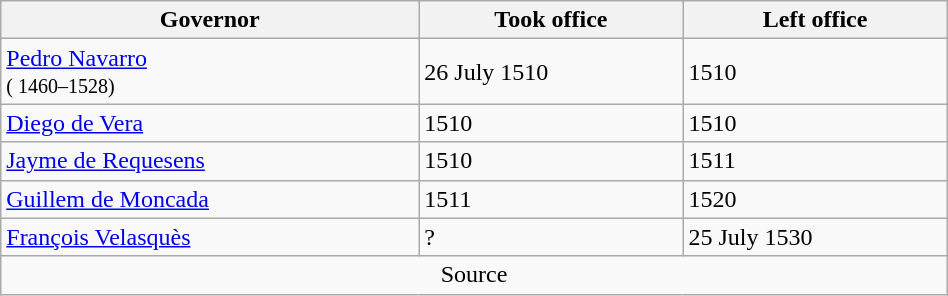<table class=wikitable width=50%>
<tr>
<th scope="col">Governor</th>
<th scope="col">Took office</th>
<th scope="col">Left office</th>
</tr>
<tr>
<td><a href='#'>Pedro Navarro</a><br><small>( 1460–1528)</small></td>
<td>26 July 1510</td>
<td>1510</td>
</tr>
<tr>
<td><a href='#'>Diego de Vera</a></td>
<td>1510</td>
<td>1510</td>
</tr>
<tr>
<td><a href='#'>Jayme de Requesens</a></td>
<td>1510</td>
<td>1511</td>
</tr>
<tr>
<td><a href='#'>Guillem de Moncada</a></td>
<td>1511</td>
<td>1520</td>
</tr>
<tr>
<td><a href='#'>François Velasquès</a></td>
<td>?</td>
<td>25 July 1530</td>
</tr>
<tr>
<td colspan=3 style="text-align: center;">Source</td>
</tr>
</table>
